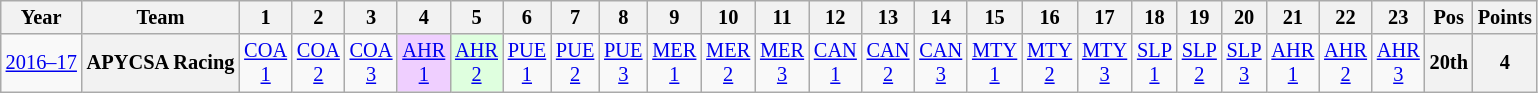<table class="wikitable" style="text-align:center; font-size:85%">
<tr>
<th>Year</th>
<th>Team</th>
<th>1</th>
<th>2</th>
<th>3</th>
<th>4</th>
<th>5</th>
<th>6</th>
<th>7</th>
<th>8</th>
<th>9</th>
<th>10</th>
<th>11</th>
<th>12</th>
<th>13</th>
<th>14</th>
<th>15</th>
<th>16</th>
<th>17</th>
<th>18</th>
<th>19</th>
<th>20</th>
<th>21</th>
<th>22</th>
<th>23</th>
<th>Pos</th>
<th>Points</th>
</tr>
<tr>
<td nowrap><a href='#'>2016–17</a></td>
<th nowrap>APYCSA Racing</th>
<td><a href='#'>COA<br>1</a></td>
<td><a href='#'>COA<br>2</a></td>
<td><a href='#'>COA<br>3</a></td>
<td style=background:#efcfff><a href='#'>AHR<br>1</a><br></td>
<td style=background:#dfffdf><a href='#'>AHR<br>2</a><br></td>
<td><a href='#'>PUE<br>1</a></td>
<td><a href='#'>PUE<br>2</a></td>
<td><a href='#'>PUE<br>3</a></td>
<td><a href='#'>MER<br>1</a></td>
<td><a href='#'>MER<br>2</a></td>
<td><a href='#'>MER<br>3</a></td>
<td><a href='#'>CAN<br>1</a></td>
<td><a href='#'>CAN<br>2</a></td>
<td><a href='#'>CAN<br>3</a></td>
<td><a href='#'>MTY<br>1</a></td>
<td><a href='#'>MTY<br>2</a></td>
<td><a href='#'>MTY<br>3</a></td>
<td><a href='#'>SLP<br>1</a></td>
<td><a href='#'>SLP<br>2</a></td>
<td><a href='#'>SLP<br>3</a></td>
<td><a href='#'>AHR<br>1</a></td>
<td><a href='#'>AHR<br>2</a></td>
<td><a href='#'>AHR<br>3</a></td>
<th>20th</th>
<th>4</th>
</tr>
</table>
